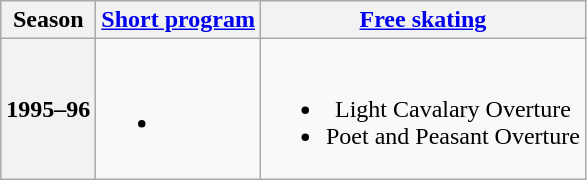<table class=wikitable style=text-align:center>
<tr>
<th>Season</th>
<th><a href='#'>Short program</a></th>
<th><a href='#'>Free skating</a></th>
</tr>
<tr>
<th>1995–96 <br></th>
<td><br><ul><li></li></ul></td>
<td><br><ul><li>Light Cavalary Overture <br></li><li>Poet and Peasant Overture <br></li></ul></td>
</tr>
</table>
